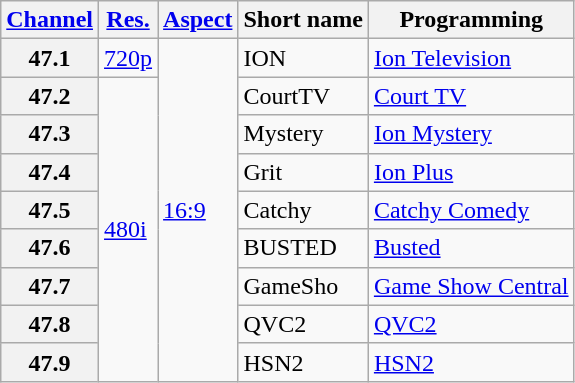<table class="wikitable">
<tr>
<th scope = "col"><a href='#'>Channel</a></th>
<th scope = "col"><a href='#'>Res.</a></th>
<th scope = "col"><a href='#'>Aspect</a></th>
<th scope = "col">Short name</th>
<th scope = "col">Programming</th>
</tr>
<tr>
<th scope = "row">47.1</th>
<td><a href='#'>720p</a></td>
<td rowspan="9"><a href='#'>16:9</a></td>
<td>ION</td>
<td><a href='#'>Ion Television</a></td>
</tr>
<tr>
<th scope = "row">47.2</th>
<td rowspan="8"><a href='#'>480i</a></td>
<td>CourtTV</td>
<td><a href='#'>Court TV</a></td>
</tr>
<tr>
<th scope = "row">47.3</th>
<td>Mystery</td>
<td><a href='#'>Ion Mystery</a></td>
</tr>
<tr>
<th scope = "row">47.4</th>
<td>Grit</td>
<td><a href='#'>Ion Plus</a></td>
</tr>
<tr>
<th scope = "row">47.5</th>
<td>Catchy</td>
<td><a href='#'>Catchy Comedy</a></td>
</tr>
<tr>
<th scope = "row">47.6</th>
<td>BUSTED</td>
<td><a href='#'>Busted</a></td>
</tr>
<tr>
<th scope = "row">47.7</th>
<td>GameSho</td>
<td><a href='#'>Game Show Central</a></td>
</tr>
<tr>
<th scope = "row">47.8</th>
<td>QVC2</td>
<td><a href='#'>QVC2</a></td>
</tr>
<tr>
<th scope = "row">47.9</th>
<td>HSN2</td>
<td><a href='#'>HSN2</a></td>
</tr>
</table>
